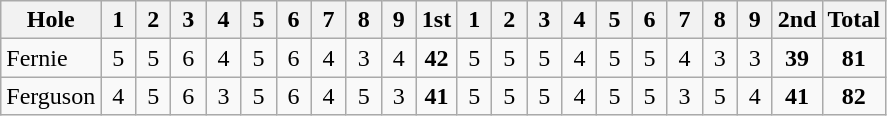<table class="wikitable" style="text-align:center">
<tr>
<th>Hole</th>
<th> 1 </th>
<th> 2 </th>
<th> 3 </th>
<th> 4 </th>
<th> 5 </th>
<th> 6 </th>
<th> 7 </th>
<th> 8 </th>
<th> 9 </th>
<th>1st</th>
<th> 1 </th>
<th> 2 </th>
<th> 3 </th>
<th> 4 </th>
<th> 5 </th>
<th> 6 </th>
<th> 7 </th>
<th> 8 </th>
<th> 9 </th>
<th>2nd</th>
<th>Total</th>
</tr>
<tr>
<td align=left> Fernie</td>
<td>5</td>
<td>5</td>
<td>6</td>
<td>4</td>
<td>5</td>
<td>6</td>
<td>4</td>
<td>3</td>
<td>4</td>
<td><strong>42</strong></td>
<td>5</td>
<td>5</td>
<td>5</td>
<td>4</td>
<td>5</td>
<td>5</td>
<td>4</td>
<td>3</td>
<td>3</td>
<td><strong>39</strong></td>
<td><strong>81</strong></td>
</tr>
<tr>
<td align=left> Ferguson</td>
<td>4</td>
<td>5</td>
<td>6</td>
<td>3</td>
<td>5</td>
<td>6</td>
<td>4</td>
<td>5</td>
<td>3</td>
<td><strong>41</strong></td>
<td>5</td>
<td>5</td>
<td>5</td>
<td>4</td>
<td>5</td>
<td>5</td>
<td>3</td>
<td>5</td>
<td>4</td>
<td><strong>41</strong></td>
<td><strong>82</strong></td>
</tr>
</table>
